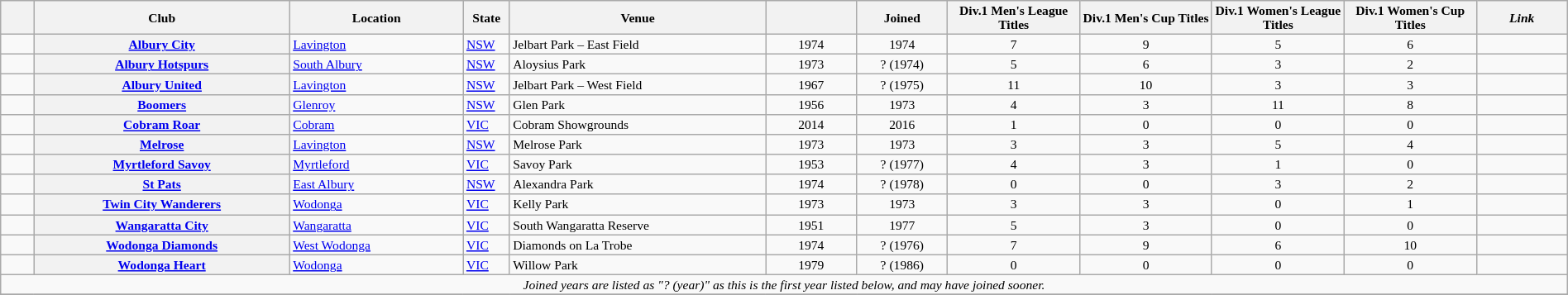<table class="wikitable sortable" style="width:100%; text-align:left;font-size:65%;">
<tr>
<th width="15"></th>
<th width="150">Club</th>
<th width="100">Location</th>
<th width="15">State</th>
<th width="150">Venue</th>
<th width="50"></th>
<th width="50">Joined</th>
<th width="75">Div.1 Men's League Titles</th>
<th width="75">Div.1 Men's Cup Titles</th>
<th width="75">Div.1 Women's League Titles</th>
<th width="75">Div.1 Women's Cup Titles</th>
<th width="50"><em>Link</em></th>
</tr>
<tr>
<td style="text-align:center;"> </td>
<th><strong><a href='#'>Albury City</a></strong></th>
<td><a href='#'>Lavington</a></td>
<td><a href='#'>NSW</a></td>
<td>Jelbart Park – East Field</td>
<td style="text-align:center;">1974</td>
<td style="text-align:center;">1974</td>
<td style="text-align:center;">7</td>
<td style="text-align:center;">9</td>
<td style="text-align:center;">5</td>
<td style="text-align:center;">6</td>
<td style="text-align:center;"><small></small></td>
</tr>
<tr>
<td style="text-align:center;"> </td>
<th><strong><a href='#'>Albury Hotspurs</a></strong></th>
<td><a href='#'>South Albury</a></td>
<td><a href='#'>NSW</a></td>
<td>Aloysius Park</td>
<td style="text-align:center;">1973</td>
<td style="text-align:center;">? (1974)</td>
<td style="text-align:center;">5</td>
<td style="text-align:center;">6</td>
<td style="text-align:center;">3</td>
<td style="text-align:center;">2</td>
<td style="text-align:center;"><small></small></td>
</tr>
<tr>
<td style="text-align:center;"> </td>
<th><strong><a href='#'>Albury United</a></strong></th>
<td><a href='#'>Lavington</a></td>
<td><a href='#'>NSW</a></td>
<td>Jelbart Park – West Field</td>
<td style="text-align:center;">1967</td>
<td style="text-align:center;">? (1975)</td>
<td style="text-align:center;">11</td>
<td style="text-align:center;">10</td>
<td style="text-align:center;">3</td>
<td style="text-align:center;">3</td>
<td style="text-align:center;"><small></small></td>
</tr>
<tr>
<td style="text-align:center;"> </td>
<th><strong><a href='#'>Boomers</a></strong> </th>
<td><a href='#'>Glenroy</a></td>
<td><a href='#'>NSW</a></td>
<td>Glen Park</td>
<td style="text-align:center;">1956</td>
<td style="text-align:center;">1973</td>
<td style="text-align:center;">4</td>
<td style="text-align:center;">3</td>
<td style="text-align:center;">11</td>
<td style="text-align:center;">8</td>
<td style="text-align:center;"><small></small></td>
</tr>
<tr>
<td style="text-align:center;"> </td>
<th><strong><a href='#'>Cobram Roar</a></strong></th>
<td><a href='#'>Cobram</a></td>
<td><a href='#'>VIC</a></td>
<td>Cobram Showgrounds</td>
<td style="text-align:center;">2014</td>
<td style="text-align:center;">2016</td>
<td style="text-align:center;">1</td>
<td style="text-align:center;">0</td>
<td style="text-align:center;">0</td>
<td style="text-align:center;">0</td>
<td style="text-align:center;"><small></small></td>
</tr>
<tr>
<td style="text-align:center;"> </td>
<th><strong><a href='#'>Melrose</a></strong> </th>
<td><a href='#'>Lavington</a></td>
<td><a href='#'>NSW</a></td>
<td>Melrose Park</td>
<td style="text-align:center;">1973</td>
<td style="text-align:center;">1973</td>
<td style="text-align:center;">3</td>
<td style="text-align:center;">3</td>
<td style="text-align:center;">5</td>
<td style="text-align:center;">4</td>
<td style="text-align:center;"><small></small></td>
</tr>
<tr>
<td style="text-align:center;"> </td>
<th><strong><a href='#'>Myrtleford Savoy</a></strong></th>
<td><a href='#'>Myrtleford</a></td>
<td><a href='#'>VIC</a></td>
<td>Savoy Park</td>
<td style="text-align:center;">1953</td>
<td style="text-align:center;">? (1977)</td>
<td style="text-align:center;">4</td>
<td style="text-align:center;">3</td>
<td style="text-align:center;">1</td>
<td style="text-align:center;">0</td>
<td style="text-align:center;"><small></small></td>
</tr>
<tr>
<td style="text-align:center;"> </td>
<th><strong><a href='#'>St Pats</a></strong> </th>
<td><a href='#'>East Albury</a></td>
<td><a href='#'>NSW</a></td>
<td>Alexandra Park</td>
<td style="text-align:center;">1974</td>
<td style="text-align:center;">? (1978)</td>
<td style="text-align:center;">0</td>
<td style="text-align:center;">0</td>
<td style="text-align:center;">3</td>
<td style="text-align:center;">2</td>
<td style="text-align:center;"><small></small></td>
</tr>
<tr>
<td style="text-align:center;"> </td>
<th><strong><a href='#'>Twin City Wanderers</a></strong></th>
<td><a href='#'>Wodonga</a></td>
<td><a href='#'>VIC</a></td>
<td>Kelly Park</td>
<td style="text-align:center;">1973</td>
<td style="text-align:center;">1973</td>
<td style="text-align:center;">3</td>
<td style="text-align:center;">3</td>
<td style="text-align:center;">0</td>
<td style="text-align:center;">1</td>
<td style="text-align:center;"><small></small></td>
</tr>
<tr>
<td style="text-align:center;"> </td>
<th><strong><a href='#'>Wangaratta City</a></strong></th>
<td><a href='#'>Wangaratta</a></td>
<td><a href='#'>VIC</a></td>
<td>South Wangaratta Reserve</td>
<td style="text-align:center;">1951</td>
<td style="text-align:center;">1977</td>
<td style="text-align:center;">5</td>
<td style="text-align:center;">3</td>
<td style="text-align:center;">0</td>
<td style="text-align:center;">0</td>
<td style="text-align:center;"><small></small></td>
</tr>
<tr>
<td style="text-align:center;"> </td>
<th><strong><a href='#'>Wodonga Diamonds</a></strong></th>
<td><a href='#'>West Wodonga</a></td>
<td><a href='#'>VIC</a></td>
<td>Diamonds on La Trobe</td>
<td style="text-align:center;">1974</td>
<td style="text-align:center;">? (1976)</td>
<td style="text-align:center;">7</td>
<td style="text-align:center;">9</td>
<td style="text-align:center;">6</td>
<td style="text-align:center;">10</td>
<td style="text-align:center;"><small></small></td>
</tr>
<tr>
<td style="text-align:center;"> </td>
<th><strong><a href='#'>Wodonga Heart</a></strong> </th>
<td><a href='#'>Wodonga</a></td>
<td><a href='#'>VIC</a></td>
<td>Willow Park</td>
<td style="text-align:center;">1979</td>
<td style="text-align:center;">? (1986)</td>
<td style="text-align:center;">0</td>
<td style="text-align:center;">0</td>
<td style="text-align:center;">0</td>
<td style="text-align:center;">0</td>
<td style="text-align:center;"><small></small></td>
</tr>
<tr>
<td colspan="12" align="center"><em>Joined years are listed as "? (year)" as this is the first year listed below, and may have joined sooner.</em></td>
</tr>
<tr>
</tr>
</table>
